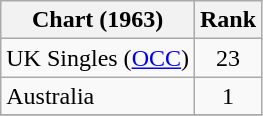<table class="wikitable">
<tr>
<th>Chart (1963)</th>
<th style="text-align:center;">Rank</th>
</tr>
<tr>
<td>UK Singles (<a href='#'>OCC</a>)</td>
<td style="text-align:center;">23</td>
</tr>
<tr>
<td>Australia</td>
<td style="text-align:center;">1</td>
</tr>
<tr>
</tr>
</table>
